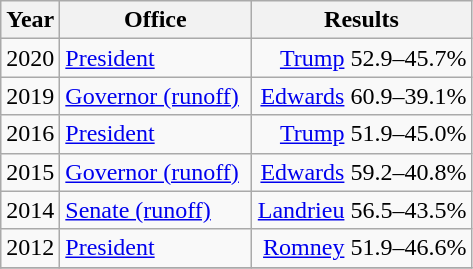<table class=wikitable>
<tr>
<th width="30">Year</th>
<th width="120">Office</th>
<th width="140">Results</th>
</tr>
<tr>
<td>2020</td>
<td><a href='#'>President</a></td>
<td align="right" ><a href='#'>Trump</a> 52.9–45.7%</td>
</tr>
<tr>
<td>2019</td>
<td><a href='#'>Governor (runoff)</a></td>
<td align="right" ><a href='#'>Edwards</a> 60.9–39.1%</td>
</tr>
<tr>
<td>2016</td>
<td><a href='#'>President</a></td>
<td align="right" ><a href='#'>Trump</a> 51.9–45.0%</td>
</tr>
<tr>
<td>2015</td>
<td><a href='#'>Governor (runoff)</a></td>
<td align="right" ><a href='#'>Edwards</a> 59.2–40.8%</td>
</tr>
<tr>
<td>2014</td>
<td><a href='#'>Senate (runoff)</a></td>
<td align="right" ><a href='#'>Landrieu</a> 56.5–43.5%</td>
</tr>
<tr>
<td>2012</td>
<td><a href='#'>President</a></td>
<td align="right" ><a href='#'>Romney</a> 51.9–46.6%</td>
</tr>
<tr>
</tr>
</table>
